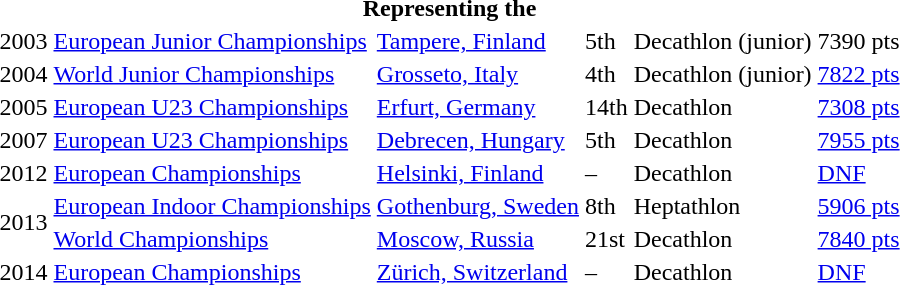<table>
<tr>
<th colspan="6">Representing the </th>
</tr>
<tr>
<td>2003</td>
<td><a href='#'>European Junior Championships</a></td>
<td><a href='#'>Tampere, Finland</a></td>
<td>5th</td>
<td>Decathlon (junior)</td>
<td>7390 pts</td>
</tr>
<tr>
<td>2004</td>
<td><a href='#'>World Junior Championships</a></td>
<td><a href='#'>Grosseto, Italy</a></td>
<td>4th</td>
<td>Decathlon (junior)</td>
<td><a href='#'>7822 pts</a></td>
</tr>
<tr>
<td>2005</td>
<td><a href='#'>European U23 Championships</a></td>
<td><a href='#'>Erfurt, Germany</a></td>
<td>14th</td>
<td>Decathlon</td>
<td><a href='#'>7308 pts</a></td>
</tr>
<tr>
<td>2007</td>
<td><a href='#'>European U23 Championships</a></td>
<td><a href='#'>Debrecen, Hungary</a></td>
<td>5th</td>
<td>Decathlon</td>
<td><a href='#'>7955 pts</a></td>
</tr>
<tr>
<td>2012</td>
<td><a href='#'>European Championships</a></td>
<td><a href='#'>Helsinki, Finland</a></td>
<td>–</td>
<td>Decathlon</td>
<td><a href='#'>DNF</a></td>
</tr>
<tr>
<td rowspan=2>2013</td>
<td><a href='#'>European Indoor Championships</a></td>
<td><a href='#'>Gothenburg, Sweden</a></td>
<td>8th</td>
<td>Heptathlon</td>
<td><a href='#'>5906 pts</a></td>
</tr>
<tr>
<td><a href='#'>World Championships</a></td>
<td><a href='#'>Moscow, Russia</a></td>
<td>21st</td>
<td>Decathlon</td>
<td><a href='#'>7840 pts</a></td>
</tr>
<tr>
<td>2014</td>
<td><a href='#'>European Championships</a></td>
<td><a href='#'>Zürich, Switzerland</a></td>
<td>–</td>
<td>Decathlon</td>
<td><a href='#'>DNF</a></td>
</tr>
</table>
